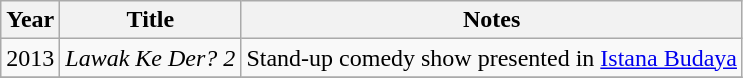<table class="wikitable">
<tr>
<th>Year</th>
<th>Title</th>
<th>Notes</th>
</tr>
<tr>
<td>2013</td>
<td><em>Lawak Ke Der? 2</em></td>
<td>Stand-up comedy show presented in <a href='#'>Istana Budaya</a></td>
</tr>
<tr>
</tr>
</table>
